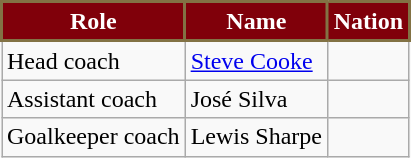<table class="wikitable sortable">
<tr>
<th style="background:#80000A; color:#FFFFFF; border:2px solid #827244;;" scope="col">Role</th>
<th style="background:#80000A; color:#FFFFFF; border:2px solid #827244;;" scope="col">Name</th>
<th style="background:#80000A; color:#FFFFFF; border:2px solid #827244;;" scope="col">Nation</th>
</tr>
<tr>
<td>Head coach</td>
<td><a href='#'>Steve Cooke</a></td>
<td></td>
</tr>
<tr>
<td>Assistant coach</td>
<td>José Silva</td>
<td></td>
</tr>
<tr>
<td>Goalkeeper coach</td>
<td>Lewis Sharpe</td>
<td></td>
</tr>
</table>
